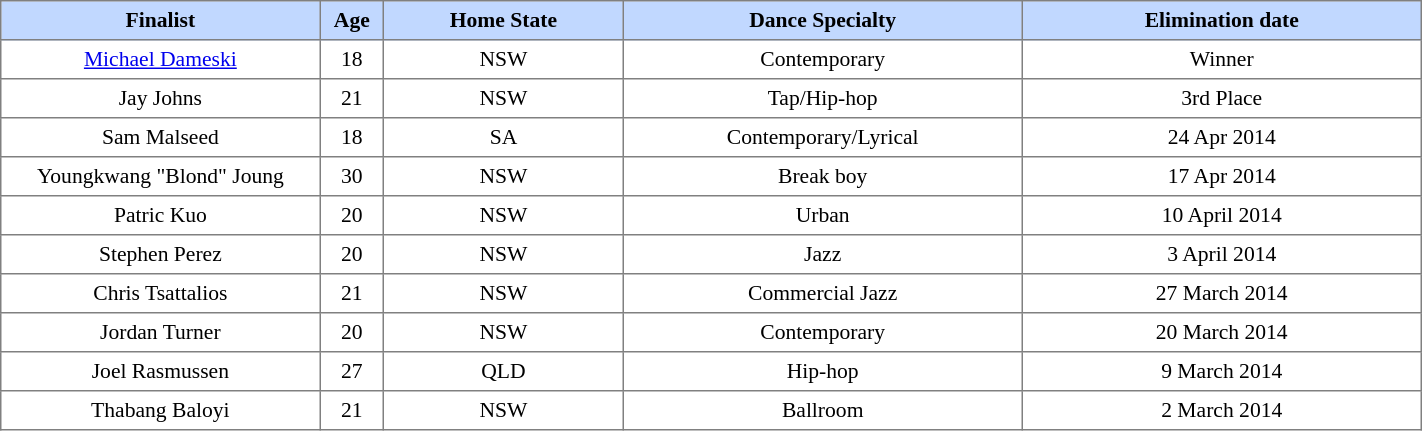<table border="1" cellpadding="4" cellspacing="0" style="text-align:center; font-size:90%; border-collapse:collapse;" width=75%>
<tr style="background:#C1D8FF;">
<th width=20%>Finalist</th>
<th width=4%; align=center>Age</th>
<th width=15%>Home State</th>
<th width=25%>Dance Specialty</th>
<th width=25%>Elimination date</th>
</tr>
<tr>
<td><a href='#'>Michael Dameski</a></td>
<td>18</td>
<td>NSW</td>
<td>Contemporary</td>
<td>Winner</td>
</tr>
<tr>
<td>Jay Johns</td>
<td>21</td>
<td>NSW</td>
<td>Tap/Hip-hop</td>
<td>3rd Place</td>
</tr>
<tr>
<td>Sam Malseed</td>
<td>18</td>
<td>SA</td>
<td>Contemporary/Lyrical</td>
<td>24 Apr 2014</td>
</tr>
<tr>
<td>Youngkwang "Blond" Joung</td>
<td>30</td>
<td>NSW</td>
<td>Break boy</td>
<td>17 Apr 2014</td>
</tr>
<tr>
<td>Patric Kuo</td>
<td>20</td>
<td>NSW</td>
<td>Urban</td>
<td>10 April 2014</td>
</tr>
<tr>
<td>Stephen Perez</td>
<td>20</td>
<td>NSW</td>
<td>Jazz</td>
<td>3 April 2014</td>
</tr>
<tr>
<td>Chris Tsattalios</td>
<td>21</td>
<td>NSW</td>
<td>Commercial Jazz</td>
<td>27 March 2014</td>
</tr>
<tr>
<td>Jordan Turner</td>
<td>20</td>
<td>NSW</td>
<td>Contemporary</td>
<td>20 March 2014</td>
</tr>
<tr>
<td>Joel Rasmussen</td>
<td>27</td>
<td>QLD</td>
<td>Hip-hop</td>
<td>9 March 2014</td>
</tr>
<tr>
<td>Thabang Baloyi</td>
<td>21</td>
<td>NSW</td>
<td>Ballroom</td>
<td>2 March 2014</td>
</tr>
</table>
